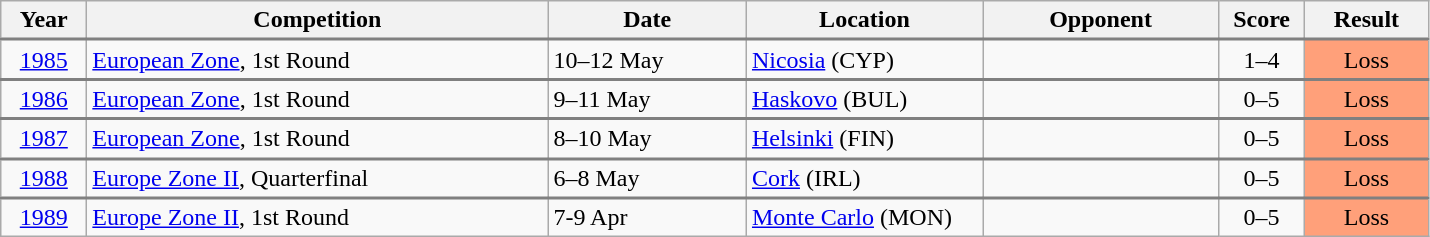<table class="wikitable collapsible collapsed">
<tr>
<th width="50">Year</th>
<th width="300">Competition</th>
<th width="125">Date</th>
<th width="150">Location</th>
<th width="150">Opponent</th>
<th width="50">Score</th>
<th width="75">Result</th>
</tr>
<tr style="border-top:2px solid gray;">
<td align="center" rowspan="1"><a href='#'>1985</a></td>
<td><a href='#'>European Zone</a>, 1st Round</td>
<td>10–12 May</td>
<td><a href='#'>Nicosia</a> (CYP)</td>
<td></td>
<td align="center">1–4</td>
<td align="center" bgcolor="FFA07A">Loss</td>
</tr>
<tr style="border-top:2px solid gray;">
<td align="center" rowspan="1"><a href='#'>1986</a></td>
<td><a href='#'>European Zone</a>, 1st Round</td>
<td>9–11 May</td>
<td><a href='#'>Haskovo</a> (BUL)</td>
<td></td>
<td align="center">0–5</td>
<td align="center" bgcolor="FFA07A">Loss</td>
</tr>
<tr style="border-top:2px solid gray;">
<td align="center" rowspan="1"><a href='#'>1987</a></td>
<td><a href='#'>European Zone</a>, 1st Round</td>
<td>8–10 May</td>
<td><a href='#'>Helsinki</a> (FIN)</td>
<td></td>
<td align="center">0–5</td>
<td align="center" bgcolor="FFA07A">Loss</td>
</tr>
<tr style="border-top:2px solid gray;">
<td align="center" rowspan="1"><a href='#'>1988</a></td>
<td><a href='#'>Europe Zone II</a>, Quarterfinal</td>
<td>6–8 May</td>
<td><a href='#'>Cork</a> (IRL)</td>
<td></td>
<td align="center">0–5</td>
<td align="center" bgcolor="FFA07A">Loss</td>
</tr>
<tr style="border-top:2px solid gray;">
<td align="center" rowspan="1"><a href='#'>1989</a></td>
<td><a href='#'>Europe Zone II</a>, 1st Round</td>
<td>7-9 Apr</td>
<td><a href='#'>Monte Carlo</a> (MON)</td>
<td></td>
<td align="center">0–5</td>
<td align="center" bgcolor="FFA07A">Loss</td>
</tr>
</table>
